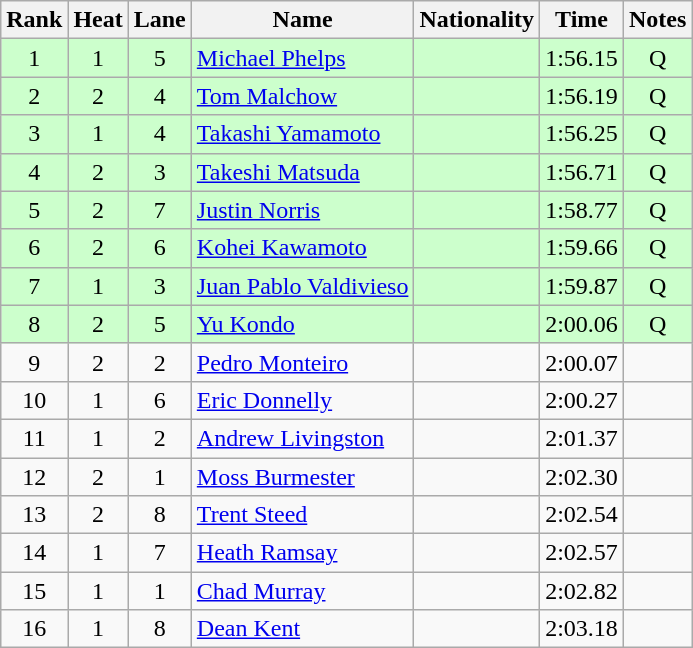<table class="wikitable sortable" style="text-align:center">
<tr>
<th>Rank</th>
<th>Heat</th>
<th>Lane</th>
<th>Name</th>
<th>Nationality</th>
<th>Time</th>
<th>Notes</th>
</tr>
<tr bgcolor=ccffcc>
<td>1</td>
<td>1</td>
<td>5</td>
<td align=left><a href='#'>Michael Phelps</a></td>
<td align=left></td>
<td>1:56.15</td>
<td>Q</td>
</tr>
<tr bgcolor=ccffcc>
<td>2</td>
<td>2</td>
<td>4</td>
<td align=left><a href='#'>Tom Malchow</a></td>
<td align=left></td>
<td>1:56.19</td>
<td>Q</td>
</tr>
<tr bgcolor=ccffcc>
<td>3</td>
<td>1</td>
<td>4</td>
<td align=left><a href='#'>Takashi Yamamoto</a></td>
<td align=left></td>
<td>1:56.25</td>
<td>Q</td>
</tr>
<tr bgcolor=ccffcc>
<td>4</td>
<td>2</td>
<td>3</td>
<td align=left><a href='#'>Takeshi Matsuda</a></td>
<td align=left></td>
<td>1:56.71</td>
<td>Q</td>
</tr>
<tr bgcolor=ccffcc>
<td>5</td>
<td>2</td>
<td>7</td>
<td align=left><a href='#'>Justin Norris</a></td>
<td align=left></td>
<td>1:58.77</td>
<td>Q</td>
</tr>
<tr bgcolor=ccffcc>
<td>6</td>
<td>2</td>
<td>6</td>
<td align=left><a href='#'>Kohei Kawamoto</a></td>
<td align=left></td>
<td>1:59.66</td>
<td>Q</td>
</tr>
<tr bgcolor=ccffcc>
<td>7</td>
<td>1</td>
<td>3</td>
<td align=left><a href='#'>Juan Pablo Valdivieso</a></td>
<td align=left></td>
<td>1:59.87</td>
<td>Q</td>
</tr>
<tr bgcolor=ccffcc>
<td>8</td>
<td>2</td>
<td>5</td>
<td align=left><a href='#'>Yu Kondo</a></td>
<td align=left></td>
<td>2:00.06</td>
<td>Q</td>
</tr>
<tr>
<td>9</td>
<td>2</td>
<td>2</td>
<td align=left><a href='#'>Pedro Monteiro</a></td>
<td align=left></td>
<td>2:00.07</td>
<td></td>
</tr>
<tr>
<td>10</td>
<td>1</td>
<td>6</td>
<td align=left><a href='#'>Eric Donnelly</a></td>
<td align=left></td>
<td>2:00.27</td>
<td></td>
</tr>
<tr>
<td>11</td>
<td>1</td>
<td>2</td>
<td align=left><a href='#'>Andrew Livingston</a></td>
<td align=left></td>
<td>2:01.37</td>
<td></td>
</tr>
<tr>
<td>12</td>
<td>2</td>
<td>1</td>
<td align=left><a href='#'>Moss Burmester</a></td>
<td align=left></td>
<td>2:02.30</td>
<td></td>
</tr>
<tr>
<td>13</td>
<td>2</td>
<td>8</td>
<td align=left><a href='#'>Trent Steed</a></td>
<td align=left></td>
<td>2:02.54</td>
<td></td>
</tr>
<tr>
<td>14</td>
<td>1</td>
<td>7</td>
<td align=left><a href='#'>Heath Ramsay</a></td>
<td align=left></td>
<td>2:02.57</td>
<td></td>
</tr>
<tr>
<td>15</td>
<td>1</td>
<td>1</td>
<td align=left><a href='#'>Chad Murray</a></td>
<td align=left></td>
<td>2:02.82</td>
<td></td>
</tr>
<tr>
<td>16</td>
<td>1</td>
<td>8</td>
<td align=left><a href='#'>Dean Kent</a></td>
<td align=left></td>
<td>2:03.18</td>
<td></td>
</tr>
</table>
